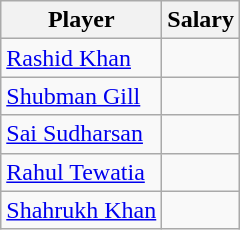<table class="wikitable">
<tr>
<th scope="col">Player</th>
<th scope="col">Salary</th>
</tr>
<tr>
<td><a href='#'>Rashid Khan</a></td>
<td></td>
</tr>
<tr>
<td><a href='#'>Shubman Gill</a></td>
<td></td>
</tr>
<tr>
<td><a href='#'>Sai Sudharsan</a></td>
<td></td>
</tr>
<tr>
<td><a href='#'>Rahul Tewatia</a></td>
<td></td>
</tr>
<tr>
<td><a href='#'>Shahrukh Khan</a></td>
<td></td>
</tr>
</table>
